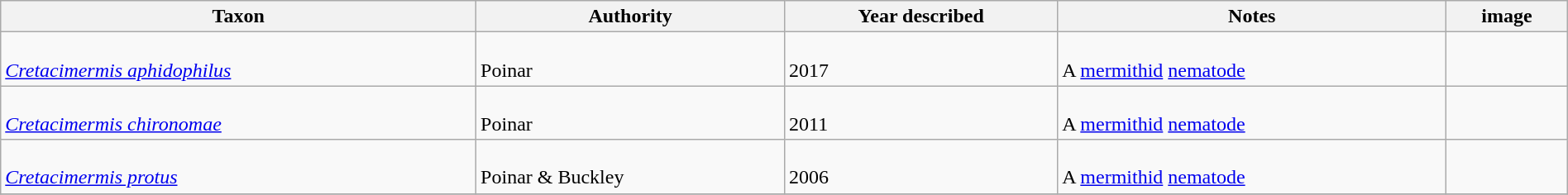<table class="wikitable sortable" align="center" width="100%">
<tr>
<th>Taxon</th>
<th>Authority</th>
<th>Year described</th>
<th>Notes</th>
<th>image</th>
</tr>
<tr>
<td><br><em><a href='#'>Cretacimermis aphidophilus</a></em></td>
<td><br>Poinar</td>
<td><br>2017</td>
<td><br>A <a href='#'>mermithid</a> <a href='#'>nematode</a></td>
<td></td>
</tr>
<tr>
<td><br><em><a href='#'>Cretacimermis chironomae</a></em></td>
<td><br>Poinar</td>
<td><br>2011</td>
<td><br>A <a href='#'>mermithid</a> <a href='#'>nematode</a></td>
<td></td>
</tr>
<tr>
<td><br><em><a href='#'>Cretacimermis protus</a></em></td>
<td><br>Poinar & Buckley</td>
<td><br>2006</td>
<td><br>A <a href='#'>mermithid</a> <a href='#'>nematode</a></td>
<td></td>
</tr>
<tr>
</tr>
</table>
